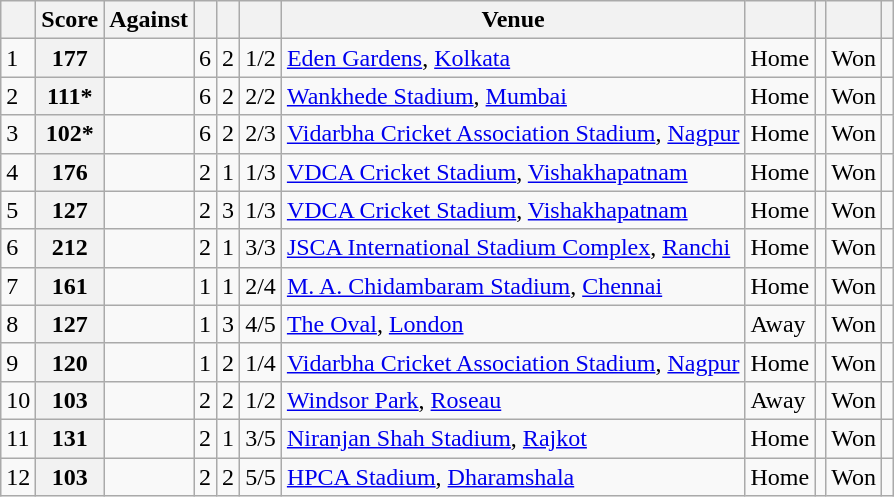<table class="wikitable sortable plainrowheaders">
<tr>
<th></th>
<th>Score</th>
<th>Against</th>
<th><a href='#'></a></th>
<th><a href='#'></a></th>
<th></th>
<th>Venue</th>
<th></th>
<th></th>
<th></th>
<th></th>
</tr>
<tr>
<td>1</td>
<th scope="row"> 177 </th>
<td></td>
<td>6</td>
<td>2</td>
<td>1/2</td>
<td><a href='#'>Eden Gardens</a>, <a href='#'>Kolkata</a></td>
<td>Home</td>
<td></td>
<td>Won</td>
<td></td>
</tr>
<tr>
<td>2</td>
<th scope="row"> 111*</th>
<td></td>
<td>6</td>
<td>2</td>
<td>2/2</td>
<td><a href='#'>Wankhede Stadium</a>, <a href='#'>Mumbai</a></td>
<td>Home</td>
<td></td>
<td>Won</td>
<td></td>
</tr>
<tr>
<td>3</td>
<th scope="row"> 102*</th>
<td></td>
<td>6</td>
<td>2</td>
<td>2/3</td>
<td><a href='#'>Vidarbha Cricket Association Stadium</a>, <a href='#'>Nagpur</a></td>
<td>Home</td>
<td></td>
<td>Won</td>
<td></td>
</tr>
<tr>
<td>4</td>
<th scope="row"> 176 </th>
<td></td>
<td>2</td>
<td>1</td>
<td>1/3</td>
<td><a href='#'>VDCA Cricket Stadium</a>, <a href='#'>Vishakhapatnam</a></td>
<td>Home</td>
<td></td>
<td>Won</td>
<td></td>
</tr>
<tr>
<td>5</td>
<th scope="row"> 127 </th>
<td></td>
<td>2</td>
<td>3</td>
<td>1/3</td>
<td><a href='#'>VDCA Cricket Stadium</a>, <a href='#'>Vishakhapatnam</a></td>
<td>Home</td>
<td></td>
<td>Won</td>
<td></td>
</tr>
<tr>
<td>6</td>
<th scope="row"> 212 </th>
<td></td>
<td>2</td>
<td>1</td>
<td>3/3</td>
<td><a href='#'>JSCA International Stadium Complex</a>, <a href='#'>Ranchi</a></td>
<td>Home</td>
<td></td>
<td>Won</td>
<td></td>
</tr>
<tr>
<td>7</td>
<th scope="row"> 161</th>
<td></td>
<td>1</td>
<td>1</td>
<td>2/4</td>
<td><a href='#'>M. A. Chidambaram Stadium</a>, <a href='#'>Chennai</a></td>
<td>Home</td>
<td></td>
<td>Won</td>
<td></td>
</tr>
<tr>
<td>8</td>
<th scope="row"> 127 </th>
<td></td>
<td>1</td>
<td>3</td>
<td>4/5</td>
<td><a href='#'>The Oval</a>, <a href='#'>London</a></td>
<td>Away</td>
<td></td>
<td>Won</td>
<td></td>
</tr>
<tr>
<td>9</td>
<th scope="row"> 120 </th>
<td></td>
<td>1</td>
<td>2</td>
<td>1/4</td>
<td><a href='#'>Vidarbha Cricket Association Stadium</a>, <a href='#'>Nagpur</a></td>
<td>Home</td>
<td></td>
<td>Won</td>
<td></td>
</tr>
<tr>
<td>10</td>
<th scope="row"> 103 </th>
<td></td>
<td>2</td>
<td>2</td>
<td>1/2</td>
<td><a href='#'>Windsor Park</a>, <a href='#'>Roseau</a></td>
<td>Away</td>
<td></td>
<td>Won</td>
<td></td>
</tr>
<tr>
<td>11</td>
<th scope="row"> 131 </th>
<td></td>
<td>2</td>
<td>1</td>
<td>3/5</td>
<td><a href='#'>Niranjan Shah Stadium</a>, <a href='#'>Rajkot</a></td>
<td>Home</td>
<td></td>
<td>Won</td>
<td></td>
</tr>
<tr>
<td>12</td>
<th scope="row"> 103 </th>
<td></td>
<td>2</td>
<td>2</td>
<td>5/5</td>
<td><a href='#'>HPCA Stadium</a>, <a href='#'>Dharamshala</a></td>
<td>Home</td>
<td></td>
<td>Won</td>
<td></td>
</tr>
</table>
